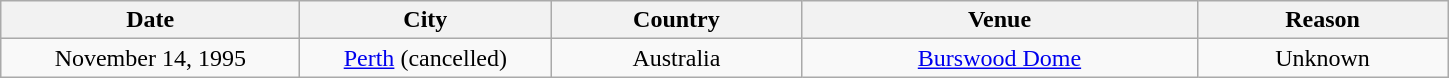<table class="wikitable plainrowheaders" style="text-align:center;">
<tr>
<th scope="col" style="width:12em;">Date</th>
<th scope="col" style="width:10em;">City</th>
<th scope="col" style="width:10em;">Country</th>
<th scope="col" style="width:16em;">Venue</th>
<th scope="col" style="width:10em;">Reason</th>
</tr>
<tr>
<td>November 14, 1995</td>
<td><a href='#'>Perth</a> (cancelled)</td>
<td>Australia</td>
<td><a href='#'>Burswood Dome</a></td>
<td>Unknown</td>
</tr>
</table>
